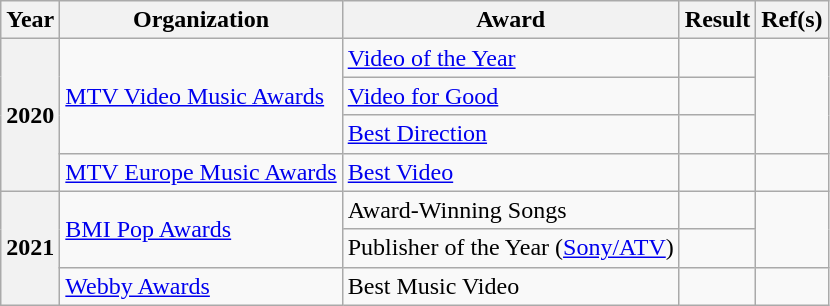<table class="wikitable plainrowheaders">
<tr align=center>
<th scope="col">Year</th>
<th scope="col">Organization</th>
<th scope="col">Award</th>
<th scope="col">Result</th>
<th scope="col">Ref(s)</th>
</tr>
<tr>
<th rowspan="4" scope="row">2020</th>
<td rowspan=3><a href='#'>MTV Video Music Awards</a></td>
<td><a href='#'>Video of the Year</a></td>
<td></td>
<td rowspan="3" style="text-align:center;"></td>
</tr>
<tr>
<td><a href='#'>Video for Good</a></td>
<td></td>
</tr>
<tr>
<td><a href='#'>Best Direction</a></td>
<td></td>
</tr>
<tr>
<td><a href='#'>MTV Europe Music Awards</a></td>
<td><a href='#'>Best Video</a></td>
<td></td>
<td style="text-align:center;"></td>
</tr>
<tr>
<th scope="row" rowspan="3">2021</th>
<td rowspan="2"><a href='#'>BMI Pop Awards</a></td>
<td>Award-Winning Songs</td>
<td></td>
<td rowspan="2" align="center"></td>
</tr>
<tr>
<td>Publisher of the Year (<a href='#'>Sony/ATV</a>)</td>
<td></td>
</tr>
<tr>
<td><a href='#'>Webby Awards</a></td>
<td>Best Music Video</td>
<td></td>
<td style="text-align:center;"></td>
</tr>
</table>
